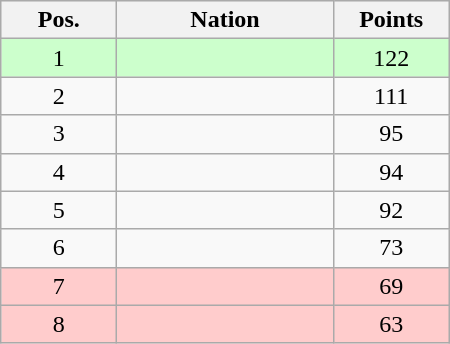<table class="wikitable gauche" cellspacing="1" style="width:300px;">
<tr style="background:#efefef; text-align:center;">
<th style="width:70px;">Pos.</th>
<th>Nation</th>
<th style="width:70px;">Points</th>
</tr>
<tr style="vertical-align:top; text-align:center; background:#ccffcc;">
<td>1</td>
<td style="text-align:left;"></td>
<td>122</td>
</tr>
<tr style="vertical-align:top; text-align:center;">
<td>2</td>
<td style="text-align:left;"></td>
<td>111</td>
</tr>
<tr style="vertical-align:top; text-align:center;">
<td>3</td>
<td style="text-align:left;"></td>
<td>95</td>
</tr>
<tr style="vertical-align:top; text-align:center;">
<td>4</td>
<td style="text-align:left;"></td>
<td>94</td>
</tr>
<tr style="vertical-align:top; text-align:center;">
<td>5</td>
<td style="text-align:left;"></td>
<td>92</td>
</tr>
<tr style="vertical-align:top; text-align:center;">
<td>6</td>
<td style="text-align:left;"></td>
<td>73</td>
</tr>
<tr style="vertical-align:top; text-align:center; background:#ffcccc;">
<td>7</td>
<td style="text-align:left;"></td>
<td>69</td>
</tr>
<tr style="vertical-align:top; text-align:center; background:#ffcccc;">
<td>8</td>
<td style="text-align:left;"></td>
<td>63</td>
</tr>
</table>
